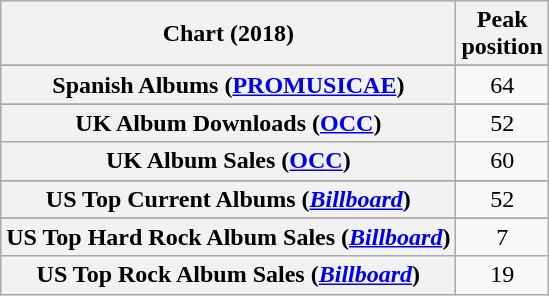<table class="wikitable sortable plainrowheaders" style="text-align:center">
<tr>
<th scope="col">Chart (2018)</th>
<th scope="col">Peak<br> position</th>
</tr>
<tr>
</tr>
<tr>
</tr>
<tr>
</tr>
<tr>
</tr>
<tr>
</tr>
<tr>
</tr>
<tr>
</tr>
<tr>
</tr>
<tr>
<th scope="row">Spanish Albums (<a href='#'>PROMUSICAE</a>)</th>
<td>64</td>
</tr>
<tr>
</tr>
<tr>
</tr>
<tr>
<th scope="row">UK Album Downloads (<a href='#'>OCC</a>)</th>
<td>52</td>
</tr>
<tr>
<th scope="row">UK Album Sales (<a href='#'>OCC</a>)</th>
<td>60</td>
</tr>
<tr>
</tr>
<tr>
<th scope="row">US Top Current Albums (<em><a href='#'>Billboard</a></em>)</th>
<td>52</td>
</tr>
<tr>
</tr>
<tr>
<th scope="row">US Top Hard Rock Album Sales (<em><a href='#'>Billboard</a></em>)</th>
<td>7</td>
</tr>
<tr>
<th scope="row">US Top Rock Album Sales (<em><a href='#'>Billboard</a></em>)</th>
<td>19</td>
</tr>
</table>
